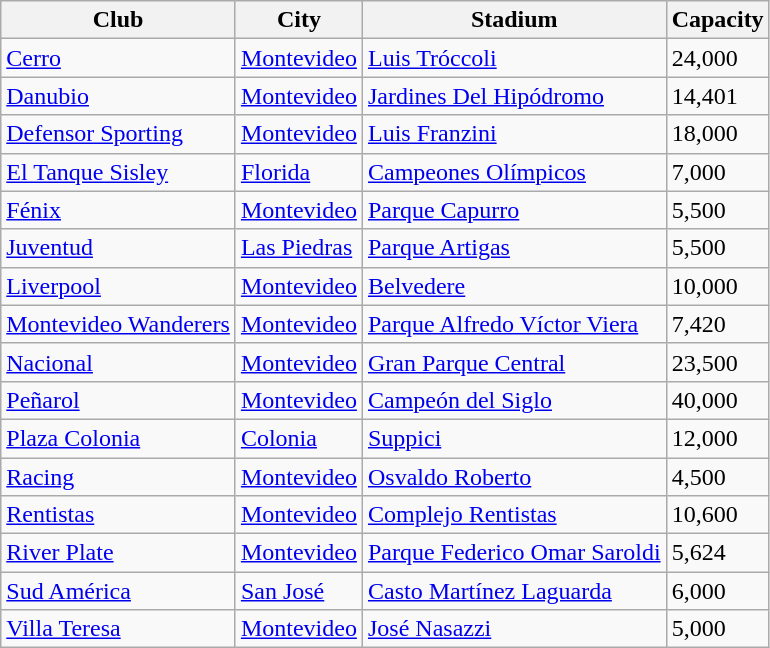<table class="wikitable sortable">
<tr>
<th>Club</th>
<th>City</th>
<th>Stadium</th>
<th>Capacity</th>
</tr>
<tr>
<td><a href='#'>Cerro</a></td>
<td><a href='#'>Montevideo</a></td>
<td><a href='#'>Luis Tróccoli</a></td>
<td>24,000</td>
</tr>
<tr>
<td><a href='#'>Danubio</a></td>
<td><a href='#'>Montevideo</a></td>
<td><a href='#'>Jardines Del Hipódromo</a></td>
<td>14,401</td>
</tr>
<tr>
<td><a href='#'>Defensor Sporting</a></td>
<td><a href='#'>Montevideo</a></td>
<td><a href='#'>Luis Franzini</a></td>
<td>18,000</td>
</tr>
<tr>
<td><a href='#'>El Tanque Sisley</a></td>
<td><a href='#'>Florida</a></td>
<td><a href='#'>Campeones Olímpicos</a></td>
<td>7,000</td>
</tr>
<tr>
<td><a href='#'>Fénix</a></td>
<td><a href='#'>Montevideo</a></td>
<td><a href='#'>Parque Capurro</a></td>
<td>5,500</td>
</tr>
<tr>
<td><a href='#'>Juventud</a></td>
<td><a href='#'>Las Piedras</a></td>
<td><a href='#'>Parque Artigas</a></td>
<td>5,500</td>
</tr>
<tr>
<td><a href='#'>Liverpool</a></td>
<td><a href='#'>Montevideo</a></td>
<td><a href='#'>Belvedere</a></td>
<td>10,000</td>
</tr>
<tr>
<td><a href='#'>Montevideo Wanderers</a></td>
<td><a href='#'>Montevideo</a></td>
<td><a href='#'>Parque Alfredo Víctor Viera</a></td>
<td>7,420</td>
</tr>
<tr>
<td><a href='#'>Nacional</a></td>
<td><a href='#'>Montevideo</a></td>
<td><a href='#'>Gran Parque Central</a></td>
<td>23,500</td>
</tr>
<tr>
<td><a href='#'>Peñarol</a></td>
<td><a href='#'>Montevideo</a></td>
<td><a href='#'>Campeón del Siglo</a></td>
<td>40,000</td>
</tr>
<tr>
<td><a href='#'>Plaza Colonia</a></td>
<td><a href='#'>Colonia</a></td>
<td><a href='#'>Suppici</a></td>
<td>12,000</td>
</tr>
<tr>
<td><a href='#'>Racing</a></td>
<td><a href='#'>Montevideo</a></td>
<td><a href='#'>Osvaldo Roberto</a></td>
<td>4,500</td>
</tr>
<tr>
<td><a href='#'>Rentistas</a></td>
<td><a href='#'>Montevideo</a></td>
<td><a href='#'>Complejo Rentistas</a></td>
<td>10,600</td>
</tr>
<tr>
<td><a href='#'>River Plate</a></td>
<td><a href='#'>Montevideo</a></td>
<td><a href='#'>Parque Federico Omar Saroldi</a></td>
<td>5,624</td>
</tr>
<tr>
<td><a href='#'>Sud América</a></td>
<td><a href='#'>San José</a></td>
<td><a href='#'>Casto Martínez Laguarda</a></td>
<td>6,000</td>
</tr>
<tr>
<td><a href='#'>Villa Teresa</a></td>
<td><a href='#'>Montevideo</a></td>
<td><a href='#'>José Nasazzi</a></td>
<td>5,000</td>
</tr>
</table>
